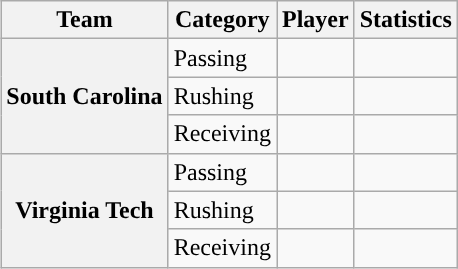<table class="wikitable" style="float:right">
<tr>
<th>Team</th>
<th>Category</th>
<th>Player</th>
<th>Statistics</th>
</tr>
<tr>
<th rowspan=3>South Carolina</th>
<td>Passing</td>
<td></td>
<td></td>
</tr>
<tr>
<td>Rushing</td>
<td></td>
<td></td>
</tr>
<tr>
<td>Receiving</td>
<td></td>
<td></td>
</tr>
<tr>
<th rowspan=3>Virginia Tech</th>
<td>Passing</td>
<td></td>
<td></td>
</tr>
<tr>
<td>Rushing</td>
<td></td>
<td></td>
</tr>
<tr>
<td>Receiving</td>
<td></td>
<td></td>
</tr>
</table>
